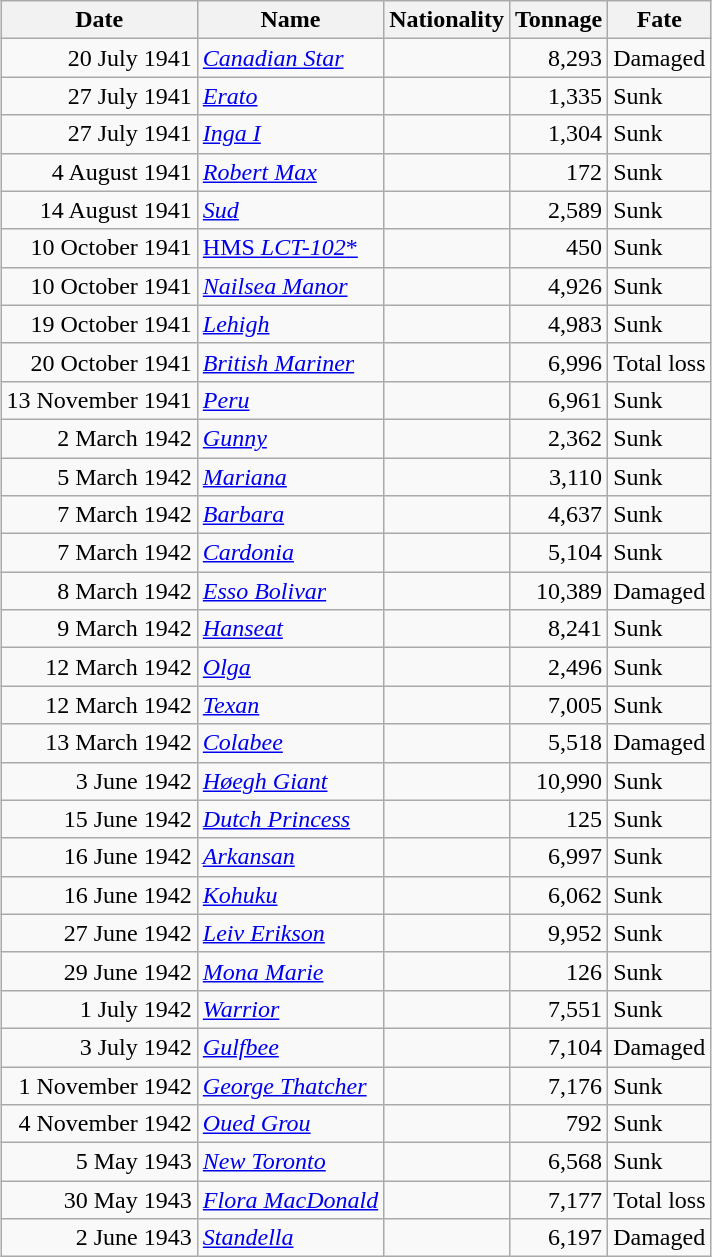<table class="wikitable sortable" style="margin: 1em auto 1em auto;"|->
<tr>
<th>Date</th>
<th>Name</th>
<th>Nationality</th>
<th>Tonnage</th>
<th>Fate</th>
</tr>
<tr>
<td align="right">20 July 1941</td>
<td align="left"><a href='#'><em>Canadian Star</em></a></td>
<td align="left"></td>
<td align="right">8,293</td>
<td align="left">Damaged</td>
</tr>
<tr>
<td align="right">27 July 1941</td>
<td align="left"><a href='#'><em>Erato</em></a></td>
<td align="left"></td>
<td align="right">1,335</td>
<td align="left">Sunk</td>
</tr>
<tr>
<td align="right">27 July 1941</td>
<td align="left"><a href='#'><em>Inga I</em></a></td>
<td align="left"></td>
<td align="right">1,304</td>
<td align="left">Sunk</td>
</tr>
<tr>
<td align="right">4 August 1941</td>
<td align="left"><a href='#'><em>Robert Max</em></a></td>
<td align="left"></td>
<td align="right">172</td>
<td align="left">Sunk</td>
</tr>
<tr>
<td align="right">14 August 1941</td>
<td align="left"><a href='#'><em>Sud</em></a></td>
<td align="left"></td>
<td align="right">2,589</td>
<td align="left">Sunk</td>
</tr>
<tr>
<td align="right">10 October 1941</td>
<td align="left"><a href='#'>HMS <em>LCT-102</em>*</a></td>
<td align="left"></td>
<td align="right">450</td>
<td align="left">Sunk</td>
</tr>
<tr>
<td align="right">10 October 1941</td>
<td align="left"><a href='#'><em>Nailsea Manor</em></a></td>
<td align="left"></td>
<td align="right">4,926</td>
<td align="left">Sunk</td>
</tr>
<tr>
<td align="right">19 October 1941</td>
<td align="left"><a href='#'><em>Lehigh</em></a></td>
<td align="left"></td>
<td align="right">4,983</td>
<td align="left">Sunk</td>
</tr>
<tr>
<td align="right">20 October 1941</td>
<td align="left"><a href='#'><em>British Mariner</em></a></td>
<td align="left"></td>
<td align="right">6,996</td>
<td align="left">Total loss</td>
</tr>
<tr>
<td align="right">13 November 1941</td>
<td align="left"><a href='#'><em>Peru</em></a></td>
<td align="left"></td>
<td align="right">6,961</td>
<td align="left">Sunk</td>
</tr>
<tr>
<td align="right">2 March 1942</td>
<td align="left"><a href='#'><em>Gunny</em></a></td>
<td align="left"></td>
<td align="right">2,362</td>
<td align="left">Sunk</td>
</tr>
<tr>
<td align="right">5 March 1942</td>
<td align="left"><a href='#'><em>Mariana</em></a></td>
<td align="left"></td>
<td align="right">3,110</td>
<td align="left">Sunk</td>
</tr>
<tr>
<td align="right">7 March 1942</td>
<td align="left"><a href='#'><em>Barbara</em></a></td>
<td align="left"></td>
<td align="right">4,637</td>
<td align="left">Sunk</td>
</tr>
<tr>
<td align="right">7 March 1942</td>
<td align="left"><a href='#'><em>Cardonia</em></a></td>
<td align="left"></td>
<td align="right">5,104</td>
<td align="left">Sunk</td>
</tr>
<tr>
<td align="right">8 March 1942</td>
<td align="left"><a href='#'><em>Esso Bolivar</em></a></td>
<td align="left"></td>
<td align="right">10,389</td>
<td align="left">Damaged</td>
</tr>
<tr>
<td align="right">9 March 1942</td>
<td align="left"><a href='#'><em>Hanseat</em></a></td>
<td align="left"></td>
<td align="right">8,241</td>
<td align="left">Sunk</td>
</tr>
<tr>
<td align="right">12 March 1942</td>
<td align="left"><a href='#'><em>Olga</em></a></td>
<td align="left"></td>
<td align="right">2,496</td>
<td align="left">Sunk</td>
</tr>
<tr>
<td align="right">12 March 1942</td>
<td align="left"><a href='#'><em>Texan</em></a></td>
<td align="left"></td>
<td align="right">7,005</td>
<td align="left">Sunk</td>
</tr>
<tr>
<td align="right">13 March 1942</td>
<td align="left"><a href='#'><em>Colabee</em></a></td>
<td align="left"></td>
<td align="right">5,518</td>
<td align="left">Damaged</td>
</tr>
<tr>
<td align="right">3 June 1942</td>
<td align="left"><a href='#'><em>Høegh Giant</em></a></td>
<td align="left"></td>
<td align="right">10,990</td>
<td align="left">Sunk</td>
</tr>
<tr>
<td align="right">15 June 1942</td>
<td align="left"><a href='#'><em>Dutch Princess</em></a></td>
<td align="left"></td>
<td align="right">125</td>
<td align="left">Sunk</td>
</tr>
<tr>
<td align="right">16 June 1942</td>
<td align="left"><a href='#'><em>Arkansan</em></a></td>
<td align="left"></td>
<td align="right">6,997</td>
<td align="left">Sunk</td>
</tr>
<tr>
<td align="right">16 June 1942</td>
<td align="left"><a href='#'><em>Kohuku</em></a></td>
<td align="left"></td>
<td align="right">6,062</td>
<td align="left">Sunk</td>
</tr>
<tr>
<td align="right">27 June 1942</td>
<td align="left"><a href='#'><em>Leiv Erikson</em></a></td>
<td align="left"></td>
<td align="right">9,952</td>
<td align="left">Sunk</td>
</tr>
<tr>
<td align="right">29 June 1942</td>
<td align="left"><a href='#'><em>Mona Marie</em></a></td>
<td align="left"></td>
<td align="right">126</td>
<td align="left">Sunk</td>
</tr>
<tr>
<td align="right">1 July 1942</td>
<td align="left"><a href='#'><em>Warrior</em></a></td>
<td align="left"></td>
<td align="right">7,551</td>
<td align="left">Sunk</td>
</tr>
<tr>
<td align="right">3 July 1942</td>
<td align="left"><a href='#'><em>Gulfbee</em></a></td>
<td align="left"></td>
<td align="right">7,104</td>
<td align="left">Damaged</td>
</tr>
<tr>
<td align="right">1 November 1942</td>
<td align="left"><a href='#'><em>George Thatcher</em></a></td>
<td align="left"></td>
<td align="right">7,176</td>
<td align="left">Sunk</td>
</tr>
<tr>
<td align="right">4 November 1942</td>
<td align="left"><a href='#'><em>Oued Grou</em></a></td>
<td align="left"></td>
<td align="right">792</td>
<td align="left">Sunk</td>
</tr>
<tr>
<td align="right">5 May 1943</td>
<td align="left"><a href='#'><em>New Toronto</em></a></td>
<td align="left"></td>
<td align="right">6,568</td>
<td align="left">Sunk</td>
</tr>
<tr>
<td align="right">30 May 1943</td>
<td align="left"><a href='#'><em>Flora MacDonald</em></a></td>
<td align="left"></td>
<td align="right">7,177</td>
<td align="left">Total loss</td>
</tr>
<tr>
<td align="right">2 June 1943</td>
<td align="left"><a href='#'><em>Standella</em></a></td>
<td align="left"></td>
<td align="right">6,197</td>
<td align="left">Damaged</td>
</tr>
</table>
